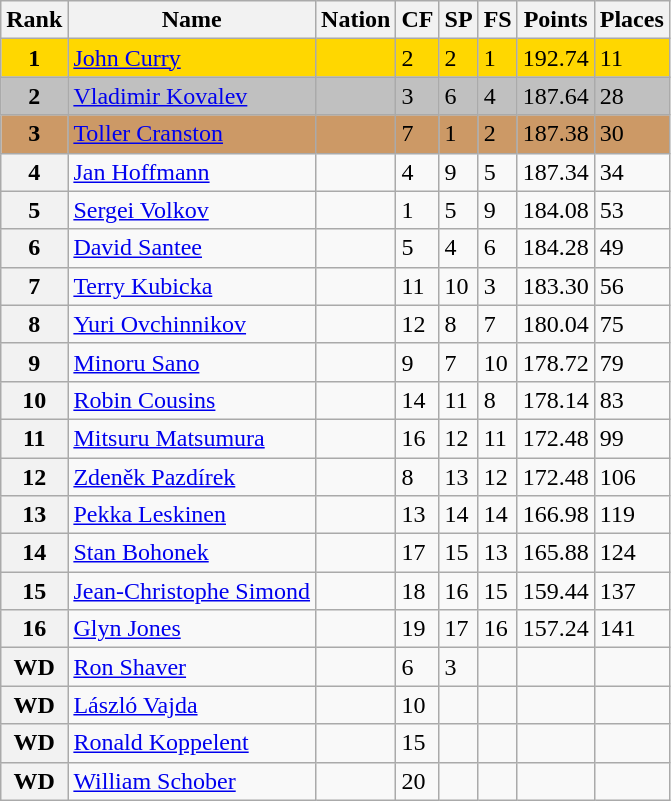<table class="wikitable">
<tr>
<th>Rank</th>
<th>Name</th>
<th>Nation</th>
<th>CF</th>
<th>SP</th>
<th>FS</th>
<th>Points</th>
<th>Places</th>
</tr>
<tr bgcolor="gold">
<td align="center"><strong>1</strong></td>
<td><a href='#'>John Curry</a></td>
<td></td>
<td>2</td>
<td>2</td>
<td>1</td>
<td>192.74</td>
<td>11</td>
</tr>
<tr bgcolor="silver">
<td align="center"><strong>2</strong></td>
<td><a href='#'>Vladimir Kovalev</a></td>
<td></td>
<td>3</td>
<td>6</td>
<td>4</td>
<td>187.64</td>
<td>28</td>
</tr>
<tr bgcolor="cc9966">
<td align="center"><strong>3</strong></td>
<td><a href='#'>Toller Cranston</a></td>
<td></td>
<td>7</td>
<td>1</td>
<td>2</td>
<td>187.38</td>
<td>30</td>
</tr>
<tr>
<th>4</th>
<td><a href='#'>Jan Hoffmann</a></td>
<td></td>
<td>4</td>
<td>9</td>
<td>5</td>
<td>187.34</td>
<td>34</td>
</tr>
<tr>
<th>5</th>
<td><a href='#'>Sergei Volkov</a></td>
<td></td>
<td>1</td>
<td>5</td>
<td>9</td>
<td>184.08</td>
<td>53</td>
</tr>
<tr>
<th>6</th>
<td><a href='#'>David Santee</a></td>
<td></td>
<td>5</td>
<td>4</td>
<td>6</td>
<td>184.28</td>
<td>49</td>
</tr>
<tr>
<th>7</th>
<td><a href='#'>Terry Kubicka</a></td>
<td></td>
<td>11</td>
<td>10</td>
<td>3</td>
<td>183.30</td>
<td>56</td>
</tr>
<tr>
<th>8</th>
<td><a href='#'>Yuri Ovchinnikov</a></td>
<td></td>
<td>12</td>
<td>8</td>
<td>7</td>
<td>180.04</td>
<td>75</td>
</tr>
<tr>
<th>9</th>
<td><a href='#'>Minoru Sano</a></td>
<td></td>
<td>9</td>
<td>7</td>
<td>10</td>
<td>178.72</td>
<td>79</td>
</tr>
<tr>
<th>10</th>
<td><a href='#'>Robin Cousins</a></td>
<td></td>
<td>14</td>
<td>11</td>
<td>8</td>
<td>178.14</td>
<td>83</td>
</tr>
<tr>
<th>11</th>
<td><a href='#'>Mitsuru Matsumura</a></td>
<td></td>
<td>16</td>
<td>12</td>
<td>11</td>
<td>172.48</td>
<td>99</td>
</tr>
<tr>
<th>12</th>
<td><a href='#'>Zdeněk Pazdírek</a></td>
<td></td>
<td>8</td>
<td>13</td>
<td>12</td>
<td>172.48</td>
<td>106</td>
</tr>
<tr>
<th>13</th>
<td><a href='#'>Pekka Leskinen</a></td>
<td></td>
<td>13</td>
<td>14</td>
<td>14</td>
<td>166.98</td>
<td>119</td>
</tr>
<tr>
<th>14</th>
<td><a href='#'>Stan Bohonek</a></td>
<td></td>
<td>17</td>
<td>15</td>
<td>13</td>
<td>165.88</td>
<td>124</td>
</tr>
<tr>
<th>15</th>
<td><a href='#'>Jean-Christophe Simond</a></td>
<td></td>
<td>18</td>
<td>16</td>
<td>15</td>
<td>159.44</td>
<td>137</td>
</tr>
<tr>
<th>16</th>
<td><a href='#'>Glyn Jones</a></td>
<td></td>
<td>19</td>
<td>17</td>
<td>16</td>
<td>157.24</td>
<td>141</td>
</tr>
<tr>
<th>WD</th>
<td><a href='#'>Ron Shaver</a></td>
<td></td>
<td>6</td>
<td>3</td>
<td></td>
<td></td>
<td></td>
</tr>
<tr>
<th>WD</th>
<td><a href='#'>László Vajda</a></td>
<td></td>
<td>10</td>
<td></td>
<td></td>
<td></td>
<td></td>
</tr>
<tr>
<th>WD</th>
<td><a href='#'>Ronald Koppelent</a></td>
<td></td>
<td>15</td>
<td></td>
<td></td>
<td></td>
<td></td>
</tr>
<tr>
<th>WD</th>
<td><a href='#'>William Schober</a></td>
<td></td>
<td>20</td>
<td></td>
<td></td>
<td></td>
<td></td>
</tr>
</table>
